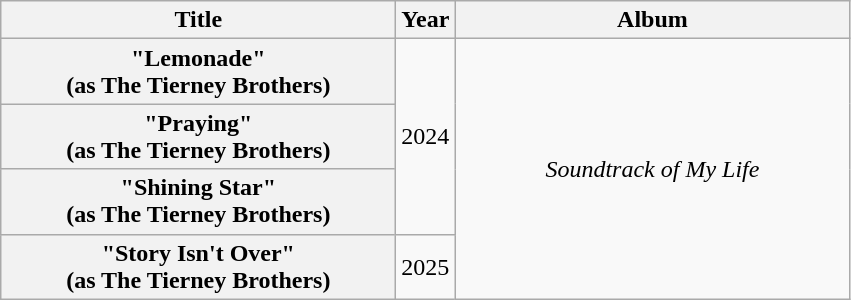<table class="wikitable plainrowheaders" style="text-align:center;">
<tr>
<th scope="col" rowspan="1" style="width:16em;">Title</th>
<th scope="col" rowspan="1" style="width:1em;">Year</th>
<th scope="col" rowspan="1" style="width:16em;">Album</th>
</tr>
<tr>
<th scope="row">"Lemonade" <br>(as The Tierney Brothers)</th>
<td rowspan="3">2024</td>
<td rowspan="4"><em>Soundtrack of My Life</em></td>
</tr>
<tr>
<th scope="row">"Praying" <br>(as The Tierney Brothers)</th>
</tr>
<tr>
<th scope="row">"Shining Star" <br>(as The Tierney Brothers)</th>
</tr>
<tr>
<th scope="row">"Story Isn't Over" <br>(as The Tierney Brothers)</th>
<td>2025</td>
</tr>
</table>
